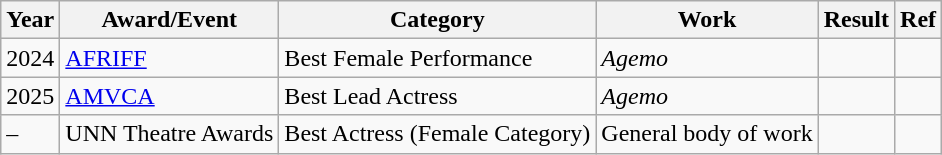<table class="wikitable sortable">
<tr>
<th>Year</th>
<th>Award/Event</th>
<th>Category</th>
<th>Work</th>
<th>Result</th>
<th>Ref</th>
</tr>
<tr>
<td>2024</td>
<td><a href='#'>AFRIFF</a></td>
<td>Best Female Performance</td>
<td><em>Agemo</em></td>
<td></td>
<td></td>
</tr>
<tr>
<td>2025</td>
<td><a href='#'>AMVCA</a></td>
<td>Best Lead Actress</td>
<td><em>Agemo</em></td>
<td></td>
<td></td>
</tr>
<tr>
<td>–</td>
<td>UNN Theatre Awards</td>
<td>Best Actress (Female Category)</td>
<td>General body of work</td>
<td></td>
<td></td>
</tr>
</table>
